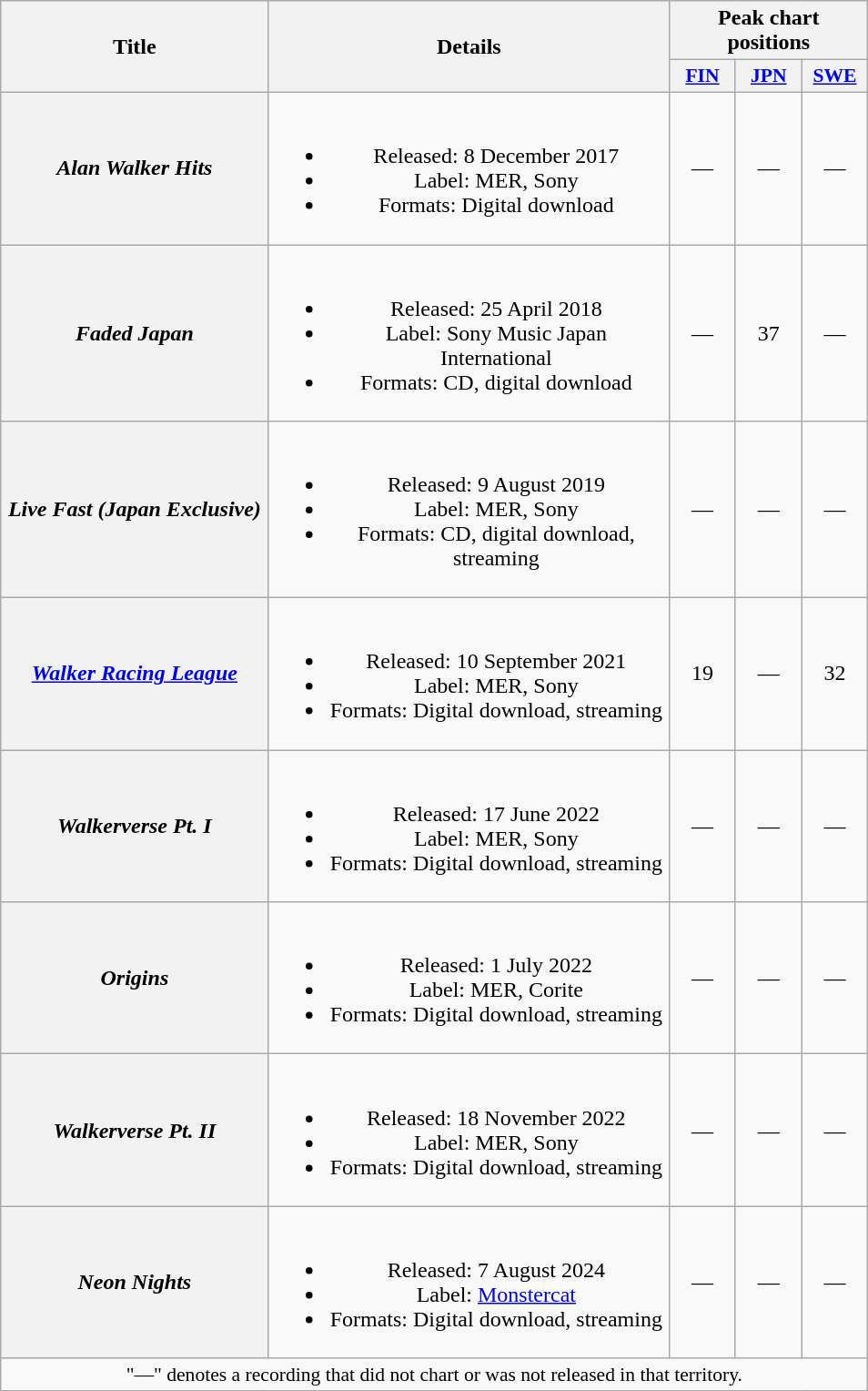<table class="wikitable plainrowheaders" style="text-align:center">
<tr>
<th scope="col" rowspan="2" style="width:11.8em;">Title</th>
<th scope="col" rowspan="2" style="width:17.9em;">Details</th>
<th scope="col" colspan="3">Peak chart positions</th>
</tr>
<tr>
<th scope="col" style="width:2.9em;font-size:90%;"><a href='#'>FIN</a><br></th>
<th scope="col" style="width:2.9em;font-size:90%;"><a href='#'>JPN</a><br></th>
<th scope="col" style="width:2.9em;font-size:90%;"><a href='#'>SWE</a><br></th>
</tr>
<tr>
<th scope="row"><em>Alan Walker Hits</em></th>
<td><br><ul><li>Released: 8 December 2017 </li><li>Label: MER, Sony</li><li>Formats: Digital download</li></ul></td>
<td>—</td>
<td>—</td>
<td>—</td>
</tr>
<tr>
<th scope="row"><em>Faded Japan</em></th>
<td><br><ul><li>Released: 25 April 2018 </li><li>Label: Sony Music Japan International</li><li>Formats: CD, digital download</li></ul></td>
<td>—</td>
<td>37</td>
<td>—</td>
</tr>
<tr>
<th scope="row"><em>Live Fast (Japan Exclusive)</em></th>
<td><br><ul><li>Released: 9 August 2019 </li><li>Label: MER, Sony</li><li>Formats: CD, digital download, streaming</li></ul></td>
<td>—</td>
<td>—</td>
<td>—</td>
</tr>
<tr>
<th scope="row"><em><a href='#'>Walker Racing League</a></em></th>
<td><br><ul><li>Released: 10 September 2021</li><li>Label: MER, Sony</li><li>Formats: Digital download, streaming</li></ul></td>
<td>19</td>
<td>—</td>
<td>32</td>
</tr>
<tr>
<th scope="row"><em>Walkerverse Pt. I</em></th>
<td><br><ul><li>Released: 17 June 2022</li><li>Label: MER, Sony</li><li>Formats: Digital download, streaming</li></ul></td>
<td>—</td>
<td>—</td>
<td>—</td>
</tr>
<tr>
<th scope="row"><em>Origins</em></th>
<td><br><ul><li>Released: 1 July 2022</li><li>Label: MER, Corite</li><li>Formats: Digital download, streaming</li></ul></td>
<td>—</td>
<td>—</td>
<td>—</td>
</tr>
<tr>
<th scope="row"><em>Walkerverse Pt. II</em></th>
<td><br><ul><li>Released: 18 November 2022</li><li>Label: MER, Sony</li><li>Formats: Digital download, streaming</li></ul></td>
<td>—</td>
<td>—</td>
<td>—</td>
</tr>
<tr>
<th scope="row"><em>Neon Nights</em></th>
<td><br><ul><li>Released: 7 August 2024</li><li>Label: <a href='#'>Monstercat</a></li><li>Formats: Digital download, streaming</li></ul></td>
<td>—</td>
<td>—</td>
<td>—</td>
</tr>
<tr>
<td colspan="6" style="font-size:90%">"—" denotes a recording that did not chart or was not released in that territory.</td>
</tr>
</table>
